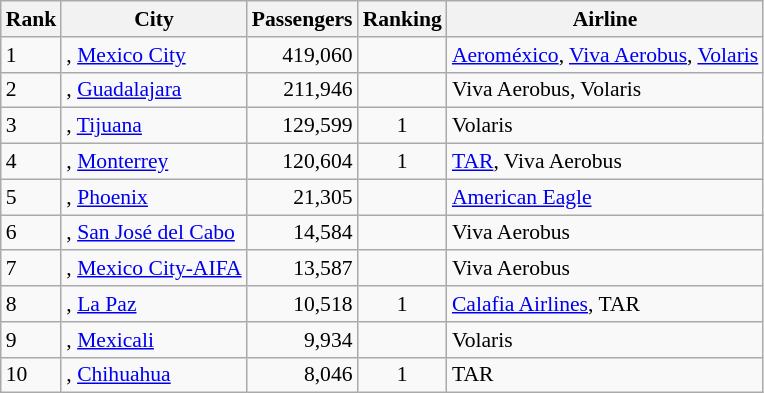<table class="wikitable" style="font-size: 90%" width= align=>
<tr>
<th>Rank</th>
<th>City</th>
<th>Passengers</th>
<th>Ranking</th>
<th>Airline</th>
</tr>
<tr>
<td>1</td>
<td>, <a href='#'>Mexico City</a></td>
<td align="right">419,060</td>
<td align="center"></td>
<td><a href='#'>Aeroméxico</a>, <a href='#'>Viva Aerobus</a>, <a href='#'>Volaris</a></td>
</tr>
<tr>
<td>2</td>
<td>, <a href='#'>Guadalajara</a></td>
<td align="right">211,946</td>
<td align="center"></td>
<td>Viva Aerobus, Volaris</td>
</tr>
<tr>
<td>3</td>
<td>, <a href='#'>Tijuana</a></td>
<td align="right">129,599</td>
<td align="center"> 1</td>
<td>Volaris</td>
</tr>
<tr>
<td>4</td>
<td>, <a href='#'>Monterrey</a></td>
<td align="right">120,604</td>
<td align="center"> 1</td>
<td><a href='#'>TAR</a>, Viva Aerobus</td>
</tr>
<tr>
<td>5</td>
<td>, <a href='#'>Phoenix</a></td>
<td align="right">21,305</td>
<td align="center"></td>
<td><a href='#'>American Eagle</a></td>
</tr>
<tr>
<td>6</td>
<td>, <a href='#'>San José del Cabo</a></td>
<td align="right">14,584</td>
<td align="center"></td>
<td>Viva Aerobus</td>
</tr>
<tr>
<td>7</td>
<td>, <a href='#'>Mexico City-AIFA</a></td>
<td align="right">13,587</td>
<td align="center"></td>
<td>Viva Aerobus</td>
</tr>
<tr>
<td>8</td>
<td>, <a href='#'>La Paz</a></td>
<td align="right">10,518</td>
<td align="center"> 1</td>
<td><a href='#'>Calafia Airlines</a>, TAR</td>
</tr>
<tr>
<td>9</td>
<td>, <a href='#'>Mexicali</a></td>
<td align="right">9,934</td>
<td align="center"></td>
<td>Volaris</td>
</tr>
<tr>
<td>10</td>
<td>, <a href='#'>Chihuahua</a></td>
<td align="right">8,046</td>
<td align="center"> 1</td>
<td>TAR</td>
</tr>
</table>
